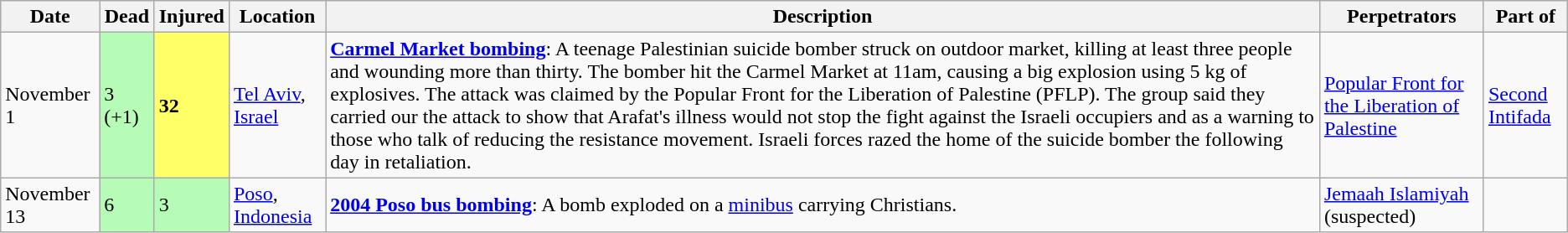<table class="wikitable" id="terrorIncidents2004Nov">
<tr>
<th>Date</th>
<th>Dead</th>
<th>Injured</th>
<th>Location</th>
<th>Description</th>
<th>Perpetrators</th>
<th>Part of</th>
</tr>
<tr>
<td>November 1</td>
<td style="background:#b6fcb6;align="right">3 (+1)</td>
<td style="background:#FFFF66;align="right"><strong>32</strong></td>
<td><a href='#'>Tel Aviv</a>, <a href='#'>Israel</a></td>
<td><strong><a href='#'>Carmel Market bombing</a></strong>: A teenage Palestinian suicide bomber struck on outdoor market, killing at least three people and wounding more than thirty. The bomber hit the Carmel Market at 11am, causing a big explosion using 5 kg of explosives. The attack was claimed by the Popular Front for the Liberation of Palestine (PFLP). The group said they carried our the attack to show that Arafat's illness would not stop the fight against the Israeli occupiers and as a warning to those who talk of reducing the resistance movement. Israeli forces razed the home of the suicide bomber the following day in retaliation.</td>
<td><a href='#'>Popular Front for the Liberation of Palestine</a></td>
<td><a href='#'>Second Intifada</a></td>
</tr>
<tr>
<td>November 13</td>
<td style="background:#b6fcb6;align="right">6</td>
<td style="background:#b6fcb6;align="right">3</td>
<td><a href='#'>Poso</a>, <a href='#'>Indonesia</a></td>
<td><strong><a href='#'>2004 Poso bus bombing</a></strong>: A bomb exploded on a <a href='#'>minibus</a> carrying Christians.</td>
<td><a href='#'>Jemaah Islamiyah</a> (suspected)</td>
<td></td>
</tr>
</table>
